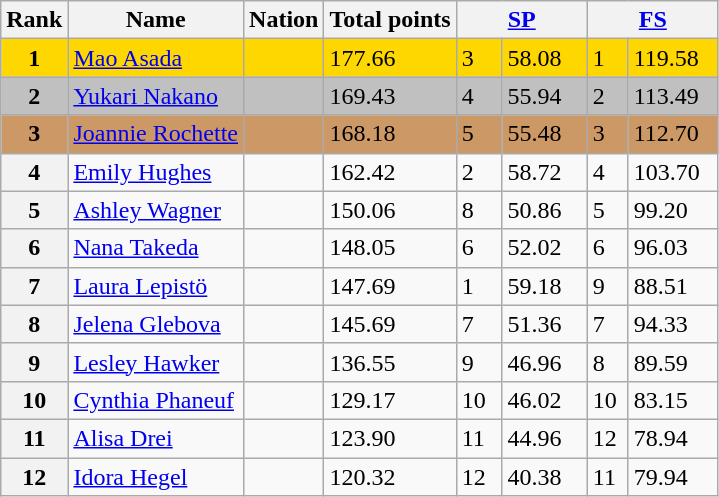<table class="wikitable">
<tr>
<th>Rank</th>
<th>Name</th>
<th>Nation</th>
<th>Total points</th>
<th colspan="2" width="80px"><a href='#'>SP</a></th>
<th colspan="2" width="80px"><a href='#'>FS</a></th>
</tr>
<tr bgcolor="gold">
<td align="center"><strong>1</strong></td>
<td><a href='#'>Mao Asada</a></td>
<td></td>
<td>177.66</td>
<td>3</td>
<td>58.08</td>
<td>1</td>
<td>119.58</td>
</tr>
<tr bgcolor="silver">
<td align="center"><strong>2</strong></td>
<td><a href='#'>Yukari Nakano</a></td>
<td></td>
<td>169.43</td>
<td>4</td>
<td>55.94</td>
<td>2</td>
<td>113.49</td>
</tr>
<tr bgcolor="cc9966">
<td align="center"><strong>3</strong></td>
<td><a href='#'>Joannie Rochette</a></td>
<td></td>
<td>168.18</td>
<td>5</td>
<td>55.48</td>
<td>3</td>
<td>112.70</td>
</tr>
<tr>
<th>4</th>
<td><a href='#'>Emily Hughes</a></td>
<td></td>
<td>162.42</td>
<td>2</td>
<td>58.72</td>
<td>4</td>
<td>103.70</td>
</tr>
<tr>
<th>5</th>
<td><a href='#'>Ashley Wagner</a></td>
<td></td>
<td>150.06</td>
<td>8</td>
<td>50.86</td>
<td>5</td>
<td>99.20</td>
</tr>
<tr>
<th>6</th>
<td><a href='#'>Nana Takeda</a></td>
<td></td>
<td>148.05</td>
<td>6</td>
<td>52.02</td>
<td>6</td>
<td>96.03</td>
</tr>
<tr>
<th>7</th>
<td><a href='#'>Laura Lepistö</a></td>
<td></td>
<td>147.69</td>
<td>1</td>
<td>59.18</td>
<td>9</td>
<td>88.51</td>
</tr>
<tr>
<th>8</th>
<td><a href='#'>Jelena Glebova</a></td>
<td></td>
<td>145.69</td>
<td>7</td>
<td>51.36</td>
<td>7</td>
<td>94.33</td>
</tr>
<tr>
<th>9</th>
<td><a href='#'>Lesley Hawker</a></td>
<td></td>
<td>136.55</td>
<td>9</td>
<td>46.96</td>
<td>8</td>
<td>89.59</td>
</tr>
<tr>
<th>10</th>
<td><a href='#'>Cynthia Phaneuf</a></td>
<td></td>
<td>129.17</td>
<td>10</td>
<td>46.02</td>
<td>10</td>
<td>83.15</td>
</tr>
<tr>
<th>11</th>
<td><a href='#'>Alisa Drei</a></td>
<td></td>
<td>123.90</td>
<td>11</td>
<td>44.96</td>
<td>12</td>
<td>78.94</td>
</tr>
<tr>
<th>12</th>
<td><a href='#'>Idora Hegel</a></td>
<td></td>
<td>120.32</td>
<td>12</td>
<td>40.38</td>
<td>11</td>
<td>79.94</td>
</tr>
</table>
